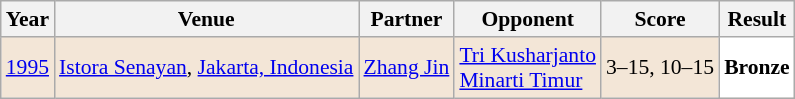<table class="sortable wikitable" style="font-size: 90%;">
<tr>
<th>Year</th>
<th>Venue</th>
<th>Partner</th>
<th>Opponent</th>
<th>Score</th>
<th>Result</th>
</tr>
<tr style="background:#F3E6D7">
<td align="center"><a href='#'>1995</a></td>
<td align="left"><a href='#'>Istora Senayan</a>, <a href='#'>Jakarta, Indonesia</a></td>
<td align="left"> <a href='#'>Zhang Jin</a></td>
<td align="left"> <a href='#'>Tri Kusharjanto</a> <br>  <a href='#'>Minarti Timur</a></td>
<td align="left">3–15, 10–15</td>
<td style="text-align:left; background:white"> <strong>Bronze</strong></td>
</tr>
</table>
